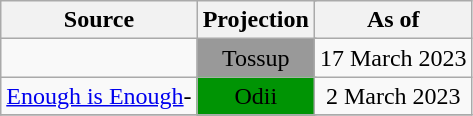<table class="wikitable" style="text-align:center">
<tr>
<th>Source</th>
<th colspan=2>Projection</th>
<th>As of</th>
</tr>
<tr>
<td align="left"></td>
<td colspan=2 bgcolor=#999999>Tossup</td>
<td>17 March 2023</td>
</tr>
<tr>
<td align="left"><a href='#'>Enough is Enough</a>-<br></td>
<td colspan=2 bgcolor=#009404>Odii</td>
<td>2 March 2023</td>
</tr>
<tr>
</tr>
</table>
